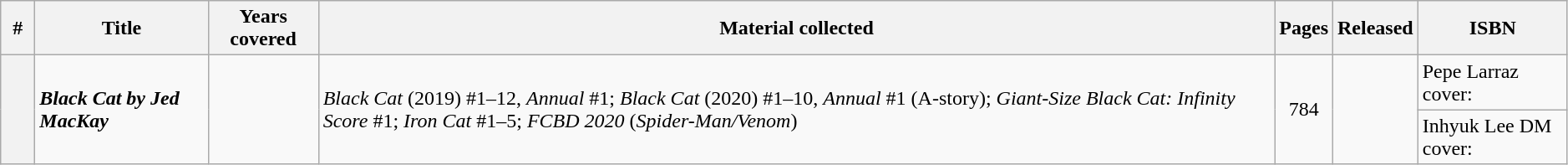<table class="wikitable sortable" width="99%">
<tr>
<th class="unsortable" width="20px">#</th>
<th>Title</th>
<th>Years covered</th>
<th class="unsortable">Material collected</th>
<th>Pages</th>
<th>Released</th>
<th class="unsortable">ISBN</th>
</tr>
<tr>
<th rowspan="2" style="background-color: light grey;"></th>
<td rowspan="2"><strong><em>Black Cat by Jed MacKay</em></strong></td>
<td rowspan="2"></td>
<td rowspan="2"><em>Black Cat</em> (2019) #1–12, <em>Annual</em> #1; <em>Black Cat</em> (2020) #1–10, <em>Annual</em> #1 (A-story); <em>Giant-Size Black Cat: Infinity Score</em> #1; <em>Iron Cat</em> #1–5; <em>FCBD 2020</em> (<em>Spider-Man/Venom</em>)</td>
<td rowspan="2" style="text-align: center;">784</td>
<td rowspan="2"></td>
<td>Pepe Larraz cover: </td>
</tr>
<tr>
<td>Inhyuk Lee DM cover: </td>
</tr>
</table>
